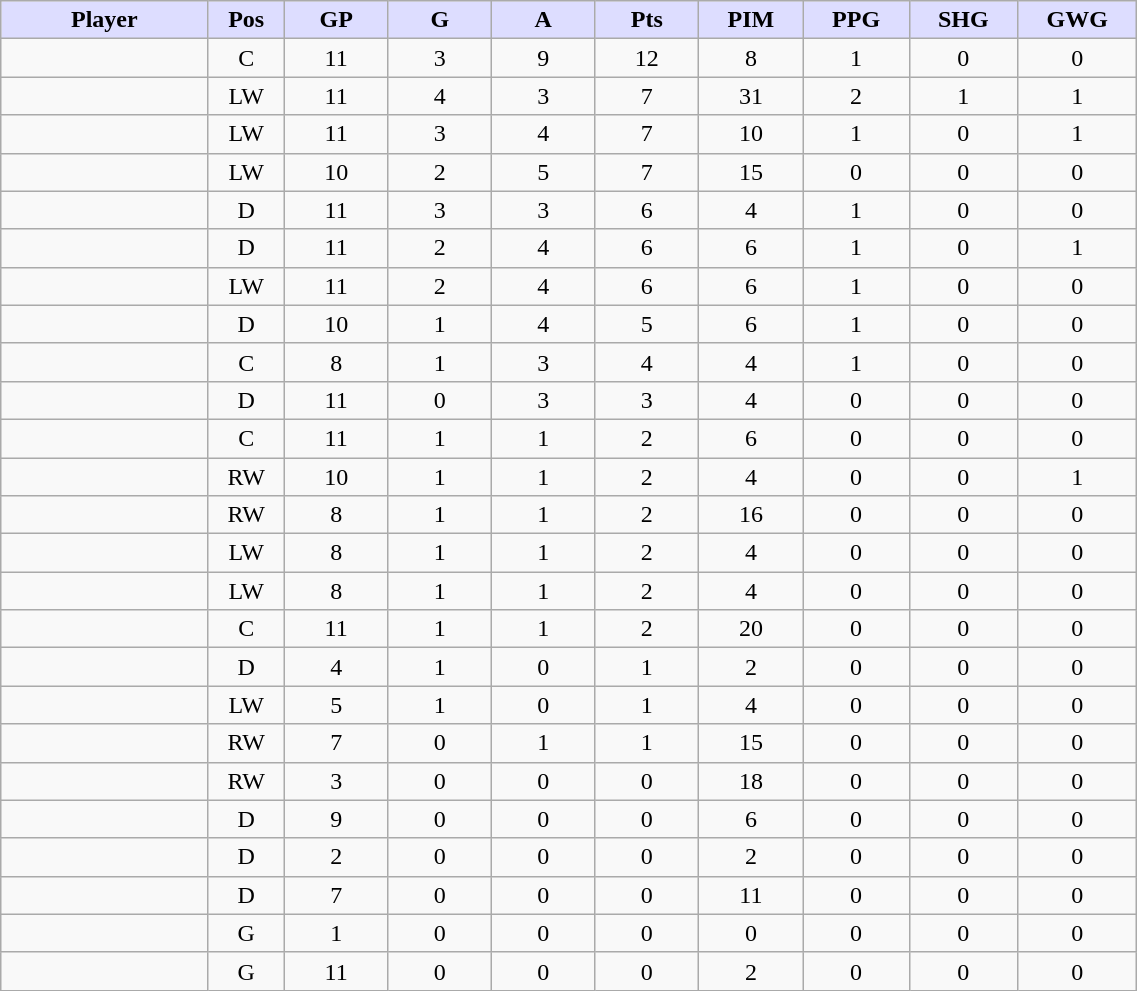<table style="width:60%;" class="wikitable sortable">
<tr style="text-align:center;">
<th style="background:#ddf; width:10%;">Player</th>
<th style="background:#ddf; width:3%;" title="Position">Pos</th>
<th style="background:#ddf; width:5%;" title="Games played">GP</th>
<th style="background:#ddf; width:5%;" title="Goals">G</th>
<th style="background:#ddf; width:5%;" title="Assists">A</th>
<th style="background:#ddf; width:5%;" title="Points">Pts</th>
<th style="background:#ddf; width:5%;" title="Penalties in Minutes">PIM</th>
<th style="background:#ddf; width:5%;" title="Power Play Goals">PPG</th>
<th style="background:#ddf; width:5%;" title="Short-handed Goals">SHG</th>
<th style="background:#ddf; width:5%;" title="Game-winning Goals">GWG</th>
</tr>
<tr style="text-align:center;">
<td style="text-align:right;"></td>
<td>C</td>
<td>11</td>
<td>3</td>
<td>9</td>
<td>12</td>
<td>8</td>
<td>1</td>
<td>0</td>
<td>0</td>
</tr>
<tr style="text-align:center;">
<td style="text-align:right;"></td>
<td>LW</td>
<td>11</td>
<td>4</td>
<td>3</td>
<td>7</td>
<td>31</td>
<td>2</td>
<td>1</td>
<td>1</td>
</tr>
<tr style="text-align:center;">
<td style="text-align:right;"></td>
<td>LW</td>
<td>11</td>
<td>3</td>
<td>4</td>
<td>7</td>
<td>10</td>
<td>1</td>
<td>0</td>
<td>1</td>
</tr>
<tr style="text-align:center;">
<td style="text-align:right;"></td>
<td>LW</td>
<td>10</td>
<td>2</td>
<td>5</td>
<td>7</td>
<td>15</td>
<td>0</td>
<td>0</td>
<td>0</td>
</tr>
<tr style="text-align:center;">
<td style="text-align:right;"></td>
<td>D</td>
<td>11</td>
<td>3</td>
<td>3</td>
<td>6</td>
<td>4</td>
<td>1</td>
<td>0</td>
<td>0</td>
</tr>
<tr style="text-align:center;">
<td style="text-align:right;"></td>
<td>D</td>
<td>11</td>
<td>2</td>
<td>4</td>
<td>6</td>
<td>6</td>
<td>1</td>
<td>0</td>
<td>1</td>
</tr>
<tr style="text-align:center;">
<td style="text-align:right;"></td>
<td>LW</td>
<td>11</td>
<td>2</td>
<td>4</td>
<td>6</td>
<td>6</td>
<td>1</td>
<td>0</td>
<td>0</td>
</tr>
<tr style="text-align:center;">
<td style="text-align:right;"></td>
<td>D</td>
<td>10</td>
<td>1</td>
<td>4</td>
<td>5</td>
<td>6</td>
<td>1</td>
<td>0</td>
<td>0</td>
</tr>
<tr style="text-align:center;">
<td style="text-align:right;"></td>
<td>C</td>
<td>8</td>
<td>1</td>
<td>3</td>
<td>4</td>
<td>4</td>
<td>1</td>
<td>0</td>
<td>0</td>
</tr>
<tr style="text-align:center;">
<td style="text-align:right;"></td>
<td>D</td>
<td>11</td>
<td>0</td>
<td>3</td>
<td>3</td>
<td>4</td>
<td>0</td>
<td>0</td>
<td>0</td>
</tr>
<tr style="text-align:center;">
<td style="text-align:right;"></td>
<td>C</td>
<td>11</td>
<td>1</td>
<td>1</td>
<td>2</td>
<td>6</td>
<td>0</td>
<td>0</td>
<td>0</td>
</tr>
<tr style="text-align:center;">
<td style="text-align:right;"></td>
<td>RW</td>
<td>10</td>
<td>1</td>
<td>1</td>
<td>2</td>
<td>4</td>
<td>0</td>
<td>0</td>
<td>1</td>
</tr>
<tr style="text-align:center;">
<td style="text-align:right;"></td>
<td>RW</td>
<td>8</td>
<td>1</td>
<td>1</td>
<td>2</td>
<td>16</td>
<td>0</td>
<td>0</td>
<td>0</td>
</tr>
<tr style="text-align:center;">
<td style="text-align:right;"></td>
<td>LW</td>
<td>8</td>
<td>1</td>
<td>1</td>
<td>2</td>
<td>4</td>
<td>0</td>
<td>0</td>
<td>0</td>
</tr>
<tr style="text-align:center;">
<td style="text-align:right;"></td>
<td>LW</td>
<td>8</td>
<td>1</td>
<td>1</td>
<td>2</td>
<td>4</td>
<td>0</td>
<td>0</td>
<td>0</td>
</tr>
<tr style="text-align:center;">
<td style="text-align:right;"></td>
<td>C</td>
<td>11</td>
<td>1</td>
<td>1</td>
<td>2</td>
<td>20</td>
<td>0</td>
<td>0</td>
<td>0</td>
</tr>
<tr style="text-align:center;">
<td style="text-align:right;"></td>
<td>D</td>
<td>4</td>
<td>1</td>
<td>0</td>
<td>1</td>
<td>2</td>
<td>0</td>
<td>0</td>
<td>0</td>
</tr>
<tr style="text-align:center;">
<td style="text-align:right;"></td>
<td>LW</td>
<td>5</td>
<td>1</td>
<td>0</td>
<td>1</td>
<td>4</td>
<td>0</td>
<td>0</td>
<td>0</td>
</tr>
<tr style="text-align:center;">
<td style="text-align:right;"></td>
<td>RW</td>
<td>7</td>
<td>0</td>
<td>1</td>
<td>1</td>
<td>15</td>
<td>0</td>
<td>0</td>
<td>0</td>
</tr>
<tr style="text-align:center;">
<td style="text-align:right;"></td>
<td>RW</td>
<td>3</td>
<td>0</td>
<td>0</td>
<td>0</td>
<td>18</td>
<td>0</td>
<td>0</td>
<td>0</td>
</tr>
<tr style="text-align:center;">
<td style="text-align:right;"></td>
<td>D</td>
<td>9</td>
<td>0</td>
<td>0</td>
<td>0</td>
<td>6</td>
<td>0</td>
<td>0</td>
<td>0</td>
</tr>
<tr style="text-align:center;">
<td style="text-align:right;"></td>
<td>D</td>
<td>2</td>
<td>0</td>
<td>0</td>
<td>0</td>
<td>2</td>
<td>0</td>
<td>0</td>
<td>0</td>
</tr>
<tr style="text-align:center;">
<td style="text-align:right;"></td>
<td>D</td>
<td>7</td>
<td>0</td>
<td>0</td>
<td>0</td>
<td>11</td>
<td>0</td>
<td>0</td>
<td>0</td>
</tr>
<tr style="text-align:center;">
<td style="text-align:right;"></td>
<td>G</td>
<td>1</td>
<td>0</td>
<td>0</td>
<td>0</td>
<td>0</td>
<td>0</td>
<td>0</td>
<td>0</td>
</tr>
<tr style="text-align:center;">
<td style="text-align:right;"></td>
<td>G</td>
<td>11</td>
<td>0</td>
<td>0</td>
<td>0</td>
<td>2</td>
<td>0</td>
<td>0</td>
<td>0</td>
</tr>
</table>
